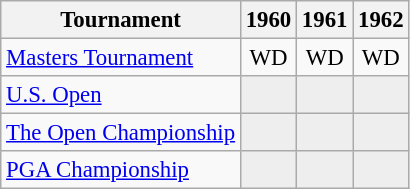<table class="wikitable" style="font-size:95%;text-align:center;">
<tr>
<th>Tournament</th>
<th>1960</th>
<th>1961</th>
<th>1962</th>
</tr>
<tr>
<td align=left><a href='#'>Masters Tournament</a></td>
<td>WD</td>
<td>WD</td>
<td>WD</td>
</tr>
<tr>
<td align=left><a href='#'>U.S. Open</a></td>
<td style="background:#eeeeee;"></td>
<td style="background:#eeeeee;"></td>
<td style="background:#eeeeee;"></td>
</tr>
<tr>
<td align=left><a href='#'>The Open Championship</a></td>
<td style="background:#eeeeee;"></td>
<td style="background:#eeeeee;"></td>
<td style="background:#eeeeee;"></td>
</tr>
<tr>
<td align=left><a href='#'>PGA Championship</a></td>
<td style="background:#eeeeee;"></td>
<td style="background:#eeeeee;"></td>
<td style="background:#eeeeee;"></td>
</tr>
</table>
